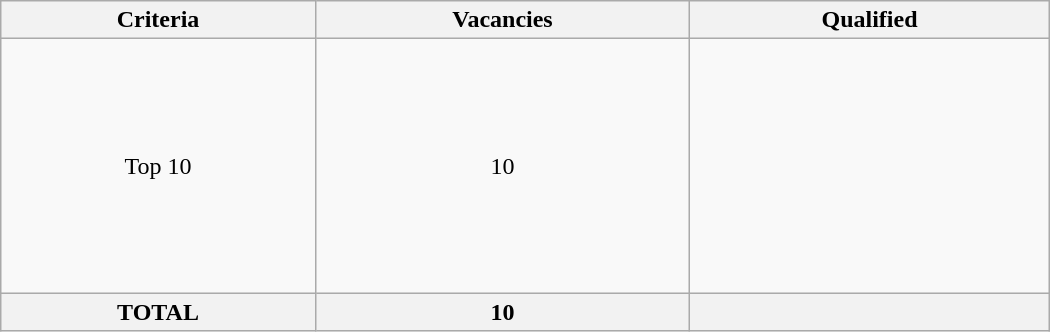<table class = "wikitable" width=700>
<tr>
<th>Criteria</th>
<th>Vacancies</th>
<th>Qualified</th>
</tr>
<tr>
<td align="center">Top 10</td>
<td align="center">10</td>
<td><br><br><br><br><br><br><br><br><br></td>
</tr>
<tr>
<th>TOTAL</th>
<th>10</th>
<th></th>
</tr>
</table>
